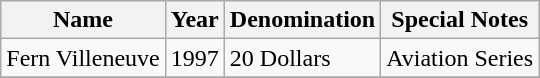<table class="wikitable">
<tr>
<th>Name</th>
<th>Year</th>
<th>Denomination</th>
<th>Special Notes</th>
</tr>
<tr>
<td>Fern Villeneuve </td>
<td>1997</td>
<td>20 Dollars</td>
<td>Aviation Series</td>
</tr>
<tr>
</tr>
</table>
